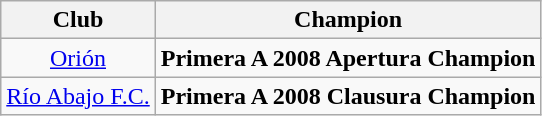<table class="wikitable" style="text-align: center;">
<tr>
<th>Club</th>
<th>Champion</th>
</tr>
<tr>
<td><a href='#'>Orión</a></td>
<td><strong>Primera A 2008 Apertura Champion</strong></td>
</tr>
<tr>
<td><a href='#'>Río Abajo F.C.</a></td>
<td><strong>Primera A 2008 Clausura Champion</strong></td>
</tr>
</table>
